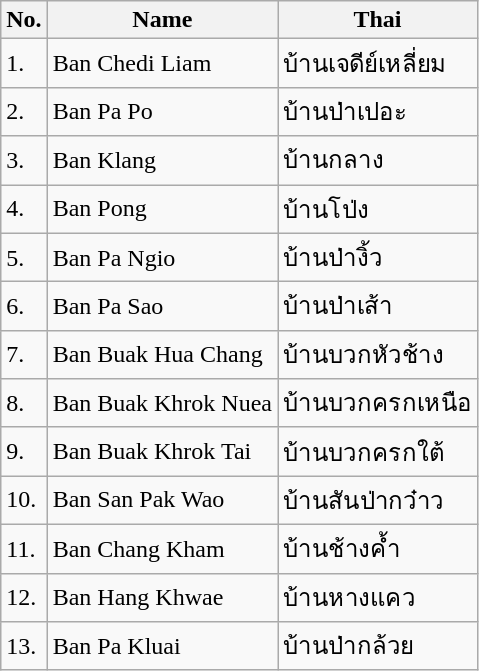<table class="wikitable sortable">
<tr>
<th>No.</th>
<th>Name</th>
<th>Thai</th>
</tr>
<tr>
<td>1.</td>
<td>Ban Chedi Liam</td>
<td>บ้านเจดีย์เหลี่ยม</td>
</tr>
<tr>
<td>2.</td>
<td>Ban Pa Po</td>
<td>บ้านป่าเปอะ</td>
</tr>
<tr>
<td>3.</td>
<td>Ban Klang</td>
<td>บ้านกลาง</td>
</tr>
<tr>
<td>4.</td>
<td>Ban Pong</td>
<td>บ้านโป่ง</td>
</tr>
<tr>
<td>5.</td>
<td>Ban Pa Ngio</td>
<td>บ้านป่างิ้ว</td>
</tr>
<tr>
<td>6.</td>
<td>Ban Pa Sao</td>
<td>บ้านป่าเส้า</td>
</tr>
<tr>
<td>7.</td>
<td>Ban Buak Hua Chang</td>
<td>บ้านบวกหัวช้าง</td>
</tr>
<tr>
<td>8.</td>
<td>Ban Buak Khrok Nuea</td>
<td>บ้านบวกครกเหนือ</td>
</tr>
<tr>
<td>9.</td>
<td>Ban Buak Khrok Tai</td>
<td>บ้านบวกครกใต้</td>
</tr>
<tr>
<td>10.</td>
<td>Ban San Pak Wao</td>
<td>บ้านสันป่ากว๋าว</td>
</tr>
<tr>
<td>11.</td>
<td>Ban Chang Kham</td>
<td>บ้านช้างค้ำ</td>
</tr>
<tr>
<td>12.</td>
<td>Ban Hang Khwae</td>
<td>บ้านหางแคว</td>
</tr>
<tr>
<td>13.</td>
<td>Ban Pa Kluai</td>
<td>บ้านป่ากล้วย</td>
</tr>
</table>
